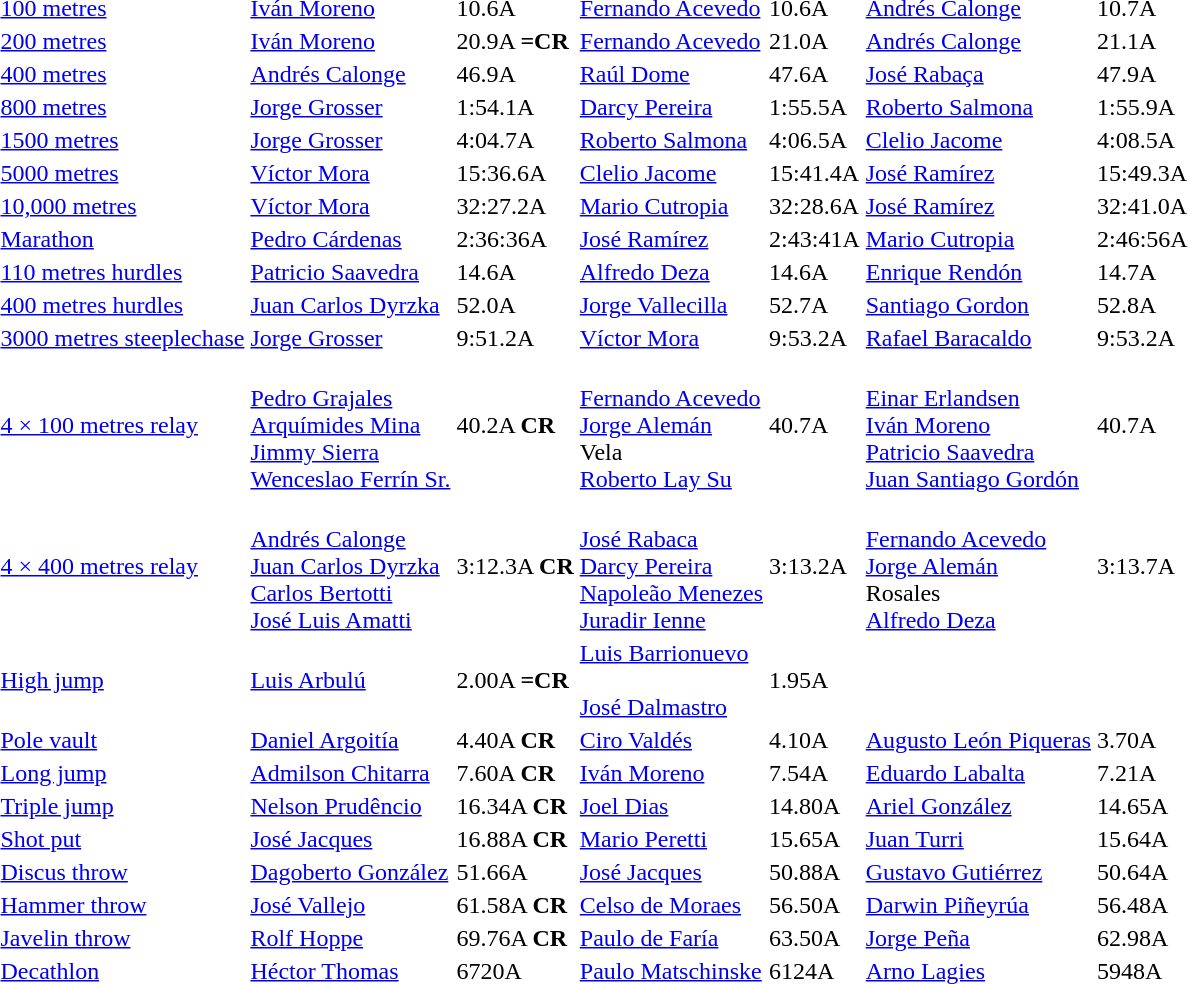<table>
<tr>
<td><a href='#'>100 metres</a></td>
<td><a href='#'>Iván Moreno</a><br> </td>
<td>10.6A</td>
<td><a href='#'>Fernando Acevedo</a><br> </td>
<td>10.6A</td>
<td><a href='#'>Andrés Calonge</a><br> </td>
<td>10.7A</td>
</tr>
<tr>
<td><a href='#'>200 metres</a></td>
<td><a href='#'>Iván Moreno</a><br> </td>
<td>20.9A <strong>=CR</strong></td>
<td><a href='#'>Fernando Acevedo</a><br> </td>
<td>21.0A</td>
<td><a href='#'>Andrés Calonge</a><br> </td>
<td>21.1A</td>
</tr>
<tr>
<td><a href='#'>400 metres</a></td>
<td><a href='#'>Andrés Calonge</a><br> </td>
<td>46.9A</td>
<td><a href='#'>Raúl Dome</a><br> </td>
<td>47.6A</td>
<td><a href='#'>José Rabaça</a><br> </td>
<td>47.9A</td>
</tr>
<tr>
<td><a href='#'>800 metres</a></td>
<td><a href='#'>Jorge Grosser</a><br> </td>
<td>1:54.1A</td>
<td><a href='#'>Darcy Pereira</a><br> </td>
<td>1:55.5A</td>
<td><a href='#'>Roberto Salmona</a><br> </td>
<td>1:55.9A</td>
</tr>
<tr>
<td><a href='#'>1500 metres</a></td>
<td><a href='#'>Jorge Grosser</a><br> </td>
<td>4:04.7A</td>
<td><a href='#'>Roberto Salmona</a><br> </td>
<td>4:06.5A</td>
<td><a href='#'>Clelio Jacome</a><br> </td>
<td>4:08.5A</td>
</tr>
<tr>
<td><a href='#'>5000 metres</a></td>
<td><a href='#'>Víctor Mora</a><br> </td>
<td>15:36.6A</td>
<td><a href='#'>Clelio Jacome</a><br> </td>
<td>15:41.4A</td>
<td><a href='#'>José Ramírez</a><br> </td>
<td>15:49.3A</td>
</tr>
<tr>
<td><a href='#'>10,000 metres</a></td>
<td><a href='#'>Víctor Mora</a><br> </td>
<td>32:27.2A</td>
<td><a href='#'>Mario Cutropia</a><br> </td>
<td>32:28.6A</td>
<td><a href='#'>José Ramírez</a><br> </td>
<td>32:41.0A</td>
</tr>
<tr>
<td><a href='#'>Marathon</a></td>
<td><a href='#'>Pedro Cárdenas</a><br> </td>
<td>2:36:36A</td>
<td><a href='#'>José Ramírez</a><br> </td>
<td>2:43:41A</td>
<td><a href='#'>Mario Cutropia</a><br> </td>
<td>2:46:56A</td>
</tr>
<tr>
<td><a href='#'>110 metres hurdles</a></td>
<td><a href='#'>Patricio Saavedra</a><br> </td>
<td>14.6A</td>
<td><a href='#'>Alfredo Deza</a><br> </td>
<td>14.6A</td>
<td><a href='#'>Enrique Rendón</a><br> </td>
<td>14.7A</td>
</tr>
<tr>
<td><a href='#'>400 metres hurdles</a></td>
<td><a href='#'>Juan Carlos Dyrzka</a><br> </td>
<td>52.0A</td>
<td><a href='#'>Jorge Vallecilla</a><br> </td>
<td>52.7A</td>
<td><a href='#'>Santiago Gordon</a><br> </td>
<td>52.8A</td>
</tr>
<tr>
<td><a href='#'>3000 metres steeplechase</a></td>
<td><a href='#'>Jorge Grosser</a><br> </td>
<td>9:51.2A</td>
<td><a href='#'>Víctor Mora</a><br> </td>
<td>9:53.2A</td>
<td><a href='#'>Rafael Baracaldo</a><br> </td>
<td>9:53.2A</td>
</tr>
<tr>
<td><a href='#'>4 × 100 metres relay</a></td>
<td><br><a href='#'>Pedro Grajales</a><br><a href='#'>Arquímides Mina</a><br><a href='#'>Jimmy Sierra</a><br><a href='#'>Wenceslao Ferrín Sr.</a></td>
<td>40.2A <strong>CR</strong></td>
<td><br><a href='#'>Fernando Acevedo</a><br><a href='#'>Jorge Alemán</a><br>Vela<br><a href='#'>Roberto Lay Su</a></td>
<td>40.7A</td>
<td><br><a href='#'>Einar Erlandsen</a><br><a href='#'>Iván Moreno</a><br><a href='#'>Patricio Saavedra</a><br><a href='#'>Juan Santiago Gordón</a></td>
<td>40.7A</td>
</tr>
<tr>
<td><a href='#'>4 × 400 metres relay</a></td>
<td><br><a href='#'>Andrés Calonge</a><br><a href='#'>Juan Carlos Dyrzka</a><br><a href='#'>Carlos Bertotti</a><br><a href='#'>José Luis Amatti</a></td>
<td>3:12.3A <strong>CR</strong></td>
<td><br><a href='#'>José Rabaca</a><br><a href='#'>Darcy Pereira</a><br><a href='#'>Napoleão Menezes</a><br><a href='#'>Juradir Ienne</a></td>
<td>3:13.2A</td>
<td><br><a href='#'>Fernando Acevedo</a><br><a href='#'>Jorge Alemán</a><br>Rosales<br><a href='#'>Alfredo Deza</a></td>
<td>3:13.7A</td>
</tr>
<tr>
<td><a href='#'>High jump</a></td>
<td><a href='#'>Luis Arbulú</a><br> </td>
<td>2.00A <strong>=CR</strong></td>
<td><a href='#'>Luis Barrionuevo</a> <br> <br> <a href='#'>José Dalmastro</a><br> </td>
<td>1.95A</td>
<td></td>
<td></td>
</tr>
<tr>
<td><a href='#'>Pole vault</a></td>
<td><a href='#'>Daniel Argoitía</a><br> </td>
<td>4.40A <strong>CR</strong></td>
<td><a href='#'>Ciro Valdés</a><br> </td>
<td>4.10A</td>
<td><a href='#'>Augusto León Piqueras</a><br> </td>
<td>3.70A</td>
</tr>
<tr>
<td><a href='#'>Long jump</a></td>
<td><a href='#'>Admilson Chitarra</a><br> </td>
<td>7.60A <strong>CR</strong></td>
<td><a href='#'>Iván Moreno</a><br> </td>
<td>7.54A</td>
<td><a href='#'>Eduardo Labalta</a><br> </td>
<td>7.21A</td>
</tr>
<tr>
<td><a href='#'>Triple jump</a></td>
<td><a href='#'>Nelson Prudêncio</a><br> </td>
<td>16.34A <strong>CR</strong></td>
<td><a href='#'>Joel Dias</a><br> </td>
<td>14.80A</td>
<td><a href='#'>Ariel González</a><br> </td>
<td>14.65A</td>
</tr>
<tr>
<td><a href='#'>Shot put</a></td>
<td><a href='#'>José Jacques</a><br> </td>
<td>16.88A <strong>CR</strong></td>
<td><a href='#'>Mario Peretti</a><br> </td>
<td>15.65A</td>
<td><a href='#'>Juan Turri</a><br> </td>
<td>15.64A</td>
</tr>
<tr>
<td><a href='#'>Discus throw</a></td>
<td><a href='#'>Dagoberto González</a><br> </td>
<td>51.66A</td>
<td><a href='#'>José Jacques</a><br> </td>
<td>50.88A</td>
<td><a href='#'>Gustavo Gutiérrez</a><br> </td>
<td>50.64A</td>
</tr>
<tr>
<td><a href='#'>Hammer throw</a></td>
<td><a href='#'>José Vallejo</a><br> </td>
<td>61.58A <strong>CR</strong></td>
<td><a href='#'>Celso de Moraes</a><br> </td>
<td>56.50A</td>
<td><a href='#'>Darwin Piñeyrúa</a><br> </td>
<td>56.48A</td>
</tr>
<tr>
<td><a href='#'>Javelin throw</a></td>
<td><a href='#'>Rolf Hoppe</a><br> </td>
<td>69.76A <strong>CR</strong></td>
<td><a href='#'>Paulo de Faría</a><br> </td>
<td>63.50A</td>
<td><a href='#'>Jorge Peña</a><br> </td>
<td>62.98A</td>
</tr>
<tr>
<td><a href='#'>Decathlon</a></td>
<td><a href='#'>Héctor Thomas</a><br> </td>
<td>6720A</td>
<td><a href='#'>Paulo Matschinske</a><br> </td>
<td>6124A</td>
<td><a href='#'>Arno Lagies</a><br> </td>
<td>5948A</td>
</tr>
</table>
